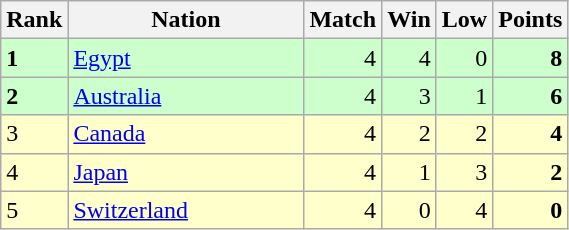<table class="wikitable">
<tr>
<th width=20>Rank</th>
<th width=150>Nation</th>
<th width=20>Match</th>
<th width=20>Win</th>
<th width=20>Low</th>
<th width=20>Points</th>
</tr>
<tr align="right" style="background:#ccffcc;">
<td align="left"><strong>1</strong></td>
<td align="left"> <a href='#'>Egypt</a></td>
<td>4</td>
<td>4</td>
<td>0</td>
<td><strong>8</strong></td>
</tr>
<tr align="right" style="background:#ccffcc;">
<td align="left"><strong>2</strong></td>
<td align="left"> <a href='#'>Australia</a></td>
<td>4</td>
<td>3</td>
<td>1</td>
<td><strong>6</strong></td>
</tr>
<tr align="right" style="background:#ffffcc;">
<td align="left">3</td>
<td align="left"> <a href='#'>Canada</a></td>
<td>4</td>
<td>2</td>
<td>2</td>
<td><strong>4</strong></td>
</tr>
<tr align="right" style="background:#ffffcc;">
<td align="left">4</td>
<td align="left"> <a href='#'>Japan</a></td>
<td>4</td>
<td>1</td>
<td>3</td>
<td><strong>2</strong></td>
</tr>
<tr align="right" style="background:#ffffcc;">
<td align="left">5</td>
<td align="left"> <a href='#'>Switzerland</a></td>
<td>4</td>
<td>0</td>
<td>4</td>
<td><strong>0</strong></td>
</tr>
</table>
